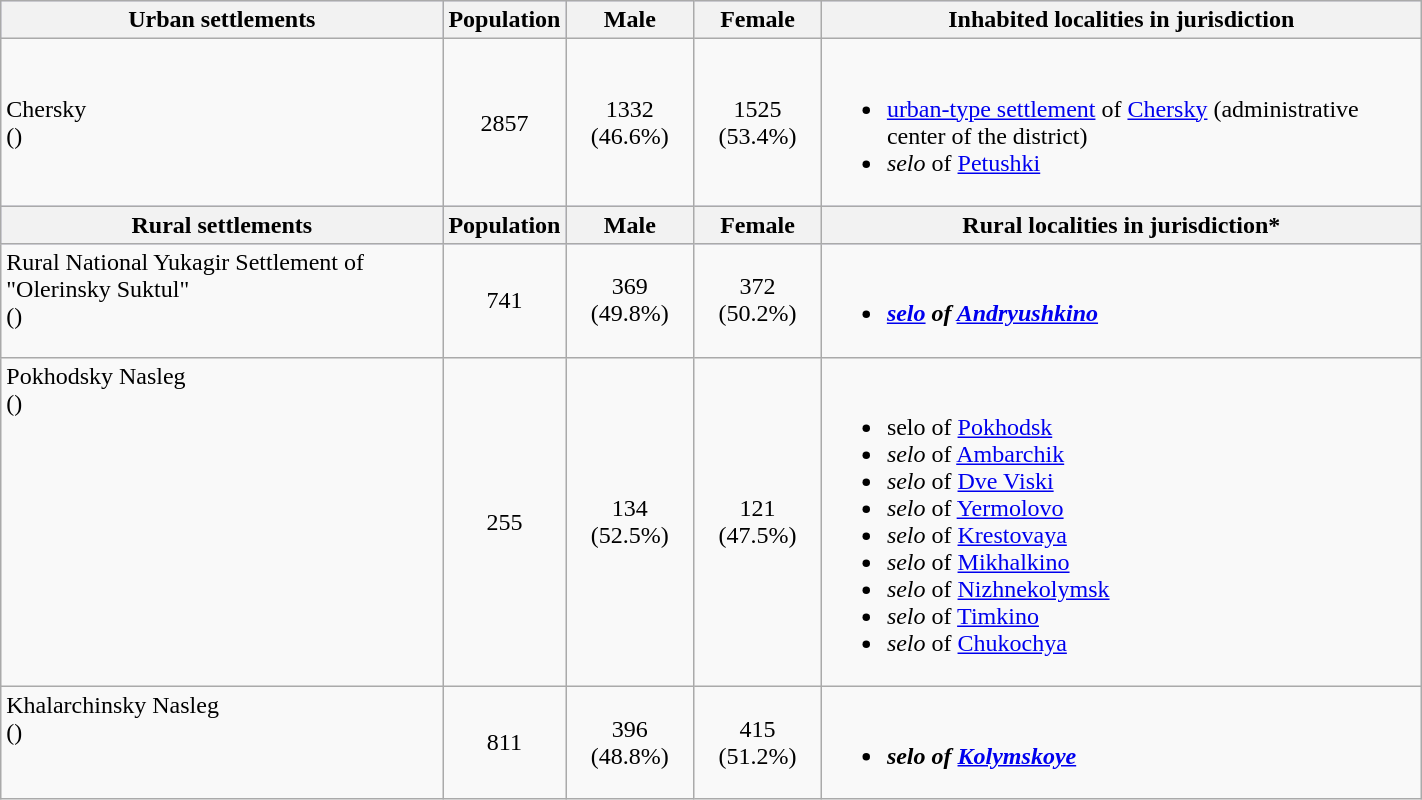<table class="wikitable" style="width:75%">
<tr bgcolor="#CCCCFF" align="left">
<th>Urban settlements</th>
<th>Population</th>
<th>Male</th>
<th>Female</th>
<th>Inhabited localities in jurisdiction</th>
</tr>
<tr>
<td valign="center">Chersky<br>()</td>
<td align="center">2857</td>
<td align="center">1332 (46.6%)</td>
<td align="center">1525 (53.4%)</td>
<td><br><ul><li><a href='#'>urban-type settlement</a> of <a href='#'>Chersky</a> (administrative center of the district)</li><li><em>selo</em> of <a href='#'>Petushki</a></li></ul></td>
</tr>
<tr bgcolor="#CCCCFF" align="left">
<th>Rural settlements</th>
<th>Population</th>
<th>Male</th>
<th>Female</th>
<th>Rural localities in jurisdiction*</th>
</tr>
<tr>
<td valign="top">Rural National Yukagir Settlement of "Olerinsky Suktul"<br>()</td>
<td align="center">741</td>
<td align="center">369 (49.8%)</td>
<td align="center">372 (50.2%)</td>
<td><br><ul><li><strong><em><a href='#'>selo</a><em> of <a href='#'>Andryushkino</a><strong></li></ul></td>
</tr>
<tr>
<td valign="top">Pokhodsky Nasleg<br>()</td>
<td align="center">255</td>
<td align="center">134 (52.5%)</td>
<td align="center">121 (47.5%)</td>
<td><br><ul><li></em></strong>selo</em> of <a href='#'>Pokhodsk</a></strong></li><li><em>selo</em> of <a href='#'>Ambarchik</a></li><li><em>selo</em> of <a href='#'>Dve Viski</a></li><li><em>selo</em> of <a href='#'>Yermolovo</a></li><li><em>selo</em> of <a href='#'>Krestovaya</a></li><li><em>selo</em> of <a href='#'>Mikhalkino</a></li><li><em>selo</em> of <a href='#'>Nizhnekolymsk</a></li><li><em>selo</em> of <a href='#'>Timkino</a></li><li><em>selo</em> of <a href='#'>Chukochya</a></li></ul></td>
</tr>
<tr>
<td valign="top">Khalarchinsky Nasleg<br>()</td>
<td align="center">811</td>
<td align="center">396 (48.8%)</td>
<td align="center">415 (51.2%)</td>
<td><br><ul><li><strong><em>selo<em> of <a href='#'>Kolymskoye</a><strong></li></ul></td>
</tr>
</table>
